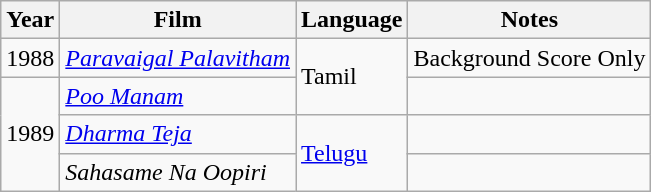<table class="wikitable sortable">
<tr>
<th>Year</th>
<th>Film</th>
<th>Language</th>
<th>Notes</th>
</tr>
<tr>
<td>1988</td>
<td><em><a href='#'>Paravaigal Palavitham</a></em></td>
<td rowspan="2">Tamil</td>
<td>Background Score Only</td>
</tr>
<tr>
<td rowspan="3">1989</td>
<td><em><a href='#'>Poo Manam</a></em></td>
<td></td>
</tr>
<tr>
<td><em><a href='#'>Dharma Teja</a></em></td>
<td rowspan="2"><a href='#'>Telugu</a></td>
<td></td>
</tr>
<tr>
<td><em>Sahasame Na Oopiri</em></td>
<td></td>
</tr>
</table>
